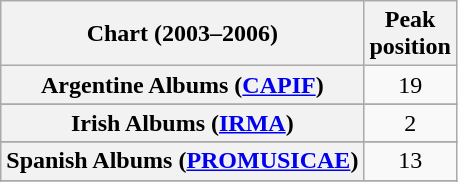<table class="wikitable sortable plainrowheaders" style="text-align:center">
<tr>
<th scope="col">Chart (2003–2006)</th>
<th scope="col">Peak<br>position</th>
</tr>
<tr>
<th scope="row">Argentine Albums (<a href='#'>CAPIF</a>)</th>
<td style="text-align:center;">19</td>
</tr>
<tr>
</tr>
<tr>
</tr>
<tr>
</tr>
<tr>
</tr>
<tr>
</tr>
<tr>
</tr>
<tr>
</tr>
<tr>
</tr>
<tr>
</tr>
<tr>
</tr>
<tr>
<th scope="row">Irish Albums (<a href='#'>IRMA</a>)</th>
<td>2</td>
</tr>
<tr>
</tr>
<tr>
</tr>
<tr>
</tr>
<tr>
</tr>
<tr>
</tr>
<tr>
<th scope="row">Spanish Albums (<a href='#'>PROMUSICAE</a>)</th>
<td>13</td>
</tr>
<tr>
</tr>
<tr>
</tr>
<tr>
</tr>
</table>
